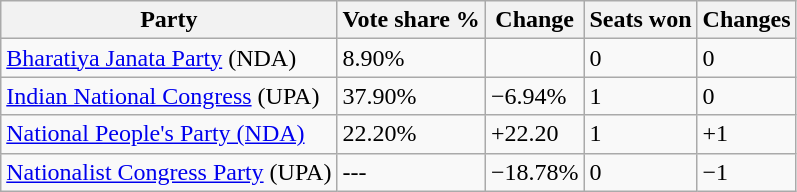<table class="wikitable sortable">
<tr>
<th>Party</th>
<th>Vote share %</th>
<th>Change</th>
<th>Seats won</th>
<th>Changes</th>
</tr>
<tr>
<td><a href='#'>Bharatiya Janata Party</a> (NDA)</td>
<td>8.90%</td>
<td></td>
<td>0</td>
<td>0</td>
</tr>
<tr>
<td><a href='#'>Indian National Congress</a> (UPA)</td>
<td>37.90%</td>
<td>−6.94%</td>
<td>1</td>
<td>0</td>
</tr>
<tr>
<td><a href='#'>National People's Party (NDA)</a></td>
<td>22.20%</td>
<td>+22.20</td>
<td>1</td>
<td>+1</td>
</tr>
<tr>
<td><a href='#'>Nationalist Congress Party</a> (UPA)</td>
<td>---</td>
<td>−18.78%</td>
<td>0</td>
<td>−1</td>
</tr>
</table>
